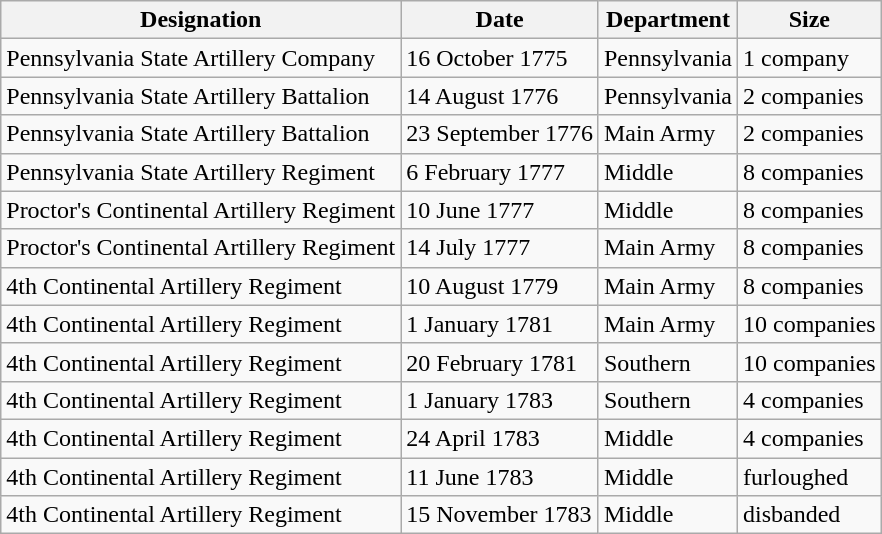<table class="wikitable">
<tr>
<th>Designation</th>
<th>Date</th>
<th>Department</th>
<th>Size</th>
</tr>
<tr>
<td>Pennsylvania State Artillery Company</td>
<td>16 October 1775</td>
<td>Pennsylvania</td>
<td>1 company</td>
</tr>
<tr>
<td>Pennsylvania State Artillery Battalion</td>
<td>14 August 1776</td>
<td>Pennsylvania</td>
<td>2 companies</td>
</tr>
<tr>
<td>Pennsylvania State Artillery Battalion</td>
<td>23 September 1776</td>
<td>Main Army</td>
<td>2 companies</td>
</tr>
<tr>
<td>Pennsylvania State Artillery Regiment</td>
<td>6 February 1777</td>
<td>Middle</td>
<td>8 companies</td>
</tr>
<tr>
<td>Proctor's Continental Artillery Regiment</td>
<td>10 June 1777</td>
<td>Middle</td>
<td>8 companies</td>
</tr>
<tr>
<td>Proctor's Continental Artillery Regiment</td>
<td>14 July 1777</td>
<td>Main Army</td>
<td>8 companies</td>
</tr>
<tr>
<td>4th Continental Artillery Regiment</td>
<td>10 August 1779</td>
<td>Main Army</td>
<td>8 companies</td>
</tr>
<tr>
<td>4th Continental Artillery Regiment</td>
<td>1 January 1781</td>
<td>Main Army</td>
<td>10 companies</td>
</tr>
<tr>
<td>4th Continental Artillery Regiment</td>
<td>20 February 1781</td>
<td>Southern</td>
<td>10 companies</td>
</tr>
<tr>
<td>4th Continental Artillery Regiment</td>
<td>1 January 1783</td>
<td>Southern</td>
<td>4 companies</td>
</tr>
<tr>
<td>4th Continental Artillery Regiment</td>
<td>24 April 1783</td>
<td>Middle</td>
<td>4 companies</td>
</tr>
<tr>
<td>4th Continental Artillery Regiment</td>
<td>11 June 1783</td>
<td>Middle</td>
<td>furloughed</td>
</tr>
<tr>
<td>4th Continental Artillery Regiment</td>
<td>15 November 1783</td>
<td>Middle</td>
<td>disbanded</td>
</tr>
</table>
